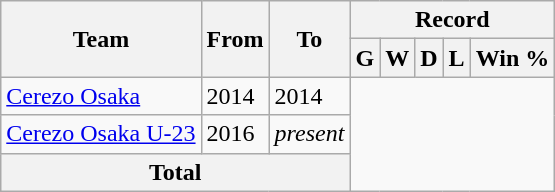<table class="wikitable" style="text-align: center">
<tr>
<th rowspan="2">Team</th>
<th rowspan="2">From</th>
<th rowspan="2">To</th>
<th colspan="5">Record</th>
</tr>
<tr>
<th>G</th>
<th>W</th>
<th>D</th>
<th>L</th>
<th>Win %</th>
</tr>
<tr>
<td align="left"><a href='#'>Cerezo Osaka</a></td>
<td align="left">2014</td>
<td align="left">2014<br></td>
</tr>
<tr>
<td align="left"><a href='#'>Cerezo Osaka U-23</a></td>
<td align="left">2016</td>
<td align="left"><em>present</em><br></td>
</tr>
<tr>
<th colspan="3">Total<br></th>
</tr>
</table>
